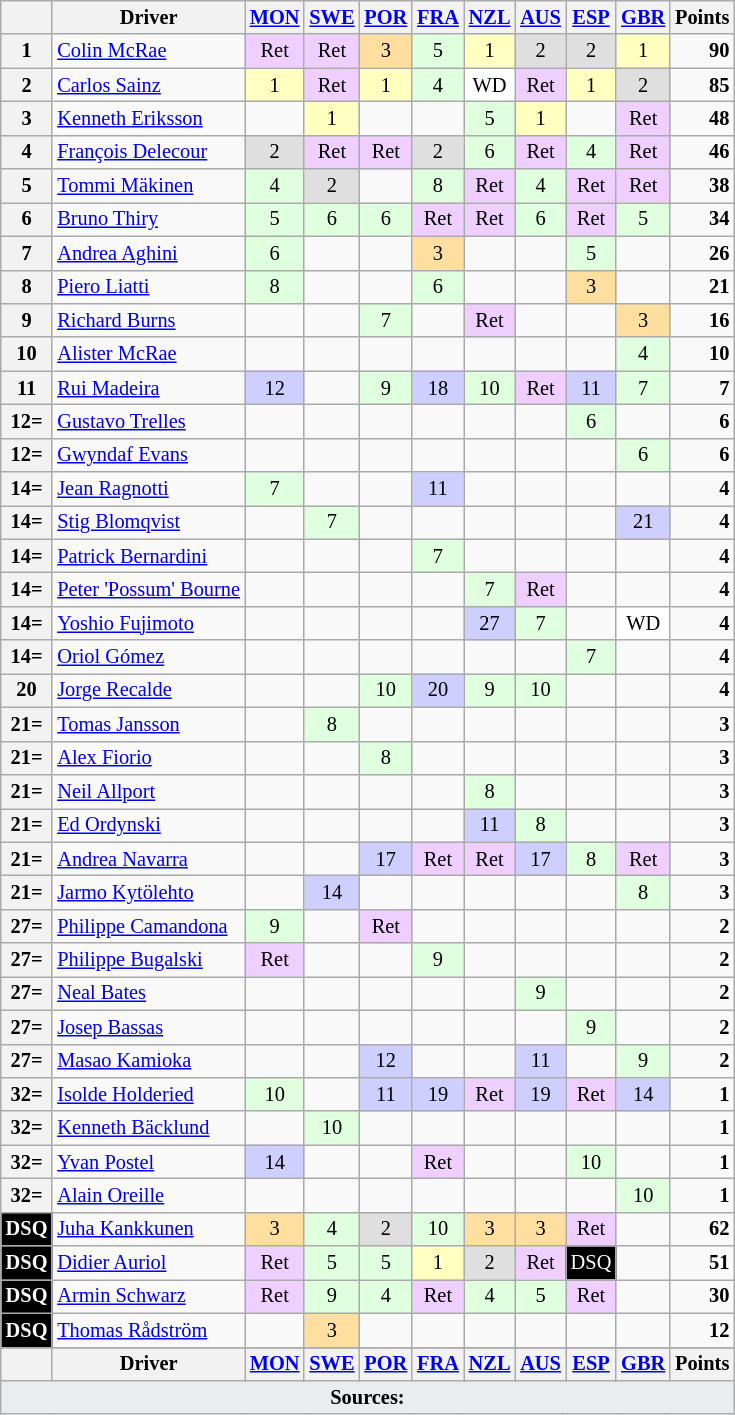<table class="wikitable" style="font-size: 85%; text-align: center;">
<tr valign="top">
<th valign="middle"></th>
<th valign="middle">Driver</th>
<th><a href='#'>MON</a><br></th>
<th><a href='#'>SWE</a><br></th>
<th><a href='#'>POR</a><br></th>
<th><a href='#'>FRA</a><br></th>
<th><a href='#'>NZL</a><br></th>
<th><a href='#'>AUS</a><br></th>
<th><a href='#'>ESP</a><br></th>
<th><a href='#'>GBR</a><br></th>
<th valign="middle">Points</th>
</tr>
<tr>
<th>1</th>
<td align="left"> <a href='#'>Colin McRae</a></td>
<td style="background:#efcfff;">Ret</td>
<td style="background:#efcfff;">Ret</td>
<td style="background:#ffdf9f;">3</td>
<td style="background:#dfffdf;">5</td>
<td style="background:#ffffbf;">1</td>
<td style="background:#dfdfdf;">2</td>
<td style="background:#dfdfdf;">2</td>
<td style="background:#ffffbf;">1</td>
<td align="right"><strong>90</strong></td>
</tr>
<tr>
<th>2</th>
<td align="left"> <a href='#'>Carlos Sainz</a></td>
<td style="background:#ffffbf;">1</td>
<td style="background:#efcfff;">Ret</td>
<td style="background:#ffffbf;">1</td>
<td style="background:#dfffdf;">4</td>
<td style="background:#ffffff;">WD</td>
<td style="background:#efcfff;">Ret</td>
<td style="background:#ffffbf;">1</td>
<td style="background:#dfdfdf;">2</td>
<td align="right"><strong>85</strong></td>
</tr>
<tr>
<th>3</th>
<td align="left"> <a href='#'>Kenneth Eriksson</a></td>
<td></td>
<td style="background:#ffffbf;">1</td>
<td></td>
<td></td>
<td style="background:#dfffdf;">5</td>
<td style="background:#ffffbf;">1</td>
<td></td>
<td style="background:#efcfff;">Ret</td>
<td align="right"><strong>48</strong></td>
</tr>
<tr>
<th>4</th>
<td align="left"> <a href='#'>François Delecour</a></td>
<td style="background:#dfdfdf;">2</td>
<td style="background:#efcfff;">Ret</td>
<td style="background:#efcfff;">Ret</td>
<td style="background:#dfdfdf;">2</td>
<td style="background:#dfffdf;">6</td>
<td style="background:#efcfff;">Ret</td>
<td style="background:#dfffdf;">4</td>
<td style="background:#efcfff;">Ret</td>
<td align="right"><strong>46</strong></td>
</tr>
<tr>
<th>5</th>
<td align="left"> <a href='#'>Tommi Mäkinen</a></td>
<td style="background:#dfffdf;">4</td>
<td style="background:#dfdfdf;">2</td>
<td></td>
<td style="background:#dfffdf;">8</td>
<td style="background:#efcfff;">Ret</td>
<td style="background:#dfffdf;">4</td>
<td style="background:#efcfff;">Ret</td>
<td style="background:#efcfff;">Ret</td>
<td align="right"><strong>38</strong></td>
</tr>
<tr>
<th>6</th>
<td align="left"> <a href='#'>Bruno Thiry</a></td>
<td style="background:#dfffdf;">5</td>
<td style="background:#dfffdf;">6</td>
<td style="background:#dfffdf;">6</td>
<td style="background:#efcfff;">Ret</td>
<td style="background:#efcfff;">Ret</td>
<td style="background:#dfffdf;">6</td>
<td style="background:#efcfff;">Ret</td>
<td style="background:#dfffdf;">5</td>
<td align="right"><strong>34</strong></td>
</tr>
<tr>
<th>7</th>
<td align="left"> <a href='#'>Andrea Aghini</a></td>
<td style="background:#dfffdf;">6</td>
<td></td>
<td></td>
<td style="background:#ffdf9f;">3</td>
<td></td>
<td></td>
<td style="background:#dfffdf;">5</td>
<td></td>
<td align="right"><strong>26</strong></td>
</tr>
<tr>
<th>8</th>
<td align="left"> <a href='#'>Piero Liatti</a></td>
<td style="background:#dfffdf;">8</td>
<td></td>
<td></td>
<td style="background:#dfffdf;">6</td>
<td></td>
<td></td>
<td style="background:#ffdf9f;">3</td>
<td></td>
<td align="right"><strong>21</strong></td>
</tr>
<tr>
<th>9</th>
<td align="left"> <a href='#'>Richard Burns</a></td>
<td></td>
<td></td>
<td style="background:#dfffdf;">7</td>
<td></td>
<td style="background:#efcfff;">Ret</td>
<td></td>
<td></td>
<td style="background:#ffdf9f;">3</td>
<td align="right"><strong>16</strong></td>
</tr>
<tr>
<th>10</th>
<td align="left"> <a href='#'>Alister McRae</a></td>
<td></td>
<td></td>
<td></td>
<td></td>
<td></td>
<td></td>
<td></td>
<td style="background:#dfffdf;">4</td>
<td align="right"><strong>10</strong></td>
</tr>
<tr>
<th>11</th>
<td align="left"> <a href='#'>Rui Madeira</a></td>
<td style="background:#cfcfff;">12</td>
<td></td>
<td style="background:#dfffdf;">9</td>
<td style="background:#cfcfff;">18</td>
<td style="background:#dfffdf;">10</td>
<td style="background:#efcfff;">Ret</td>
<td style="background:#cfcfff;">11</td>
<td style="background:#dfffdf;">7</td>
<td align="right"><strong>7</strong></td>
</tr>
<tr>
<th>12=</th>
<td align="left"> <a href='#'>Gustavo Trelles</a></td>
<td></td>
<td></td>
<td></td>
<td></td>
<td></td>
<td></td>
<td style="background:#dfffdf;">6</td>
<td></td>
<td align="right"><strong>6</strong></td>
</tr>
<tr>
<th>12=</th>
<td align="left"> <a href='#'>Gwyndaf Evans</a></td>
<td></td>
<td></td>
<td></td>
<td></td>
<td></td>
<td></td>
<td></td>
<td style="background:#dfffdf;">6</td>
<td align="right"><strong>6</strong></td>
</tr>
<tr>
<th>14=</th>
<td align="left"> <a href='#'>Jean Ragnotti</a></td>
<td style="background:#dfffdf;">7</td>
<td></td>
<td></td>
<td style="background:#cfcfff;">11</td>
<td></td>
<td></td>
<td></td>
<td></td>
<td align="right"><strong>4</strong></td>
</tr>
<tr>
<th>14=</th>
<td align="left"> <a href='#'>Stig Blomqvist</a></td>
<td></td>
<td style="background:#dfffdf;">7</td>
<td></td>
<td></td>
<td></td>
<td></td>
<td></td>
<td style="background:#cfcfff;">21</td>
<td align="right"><strong>4</strong></td>
</tr>
<tr>
<th>14=</th>
<td align="left"> <a href='#'>Patrick Bernardini</a></td>
<td></td>
<td></td>
<td></td>
<td style="background:#dfffdf;">7</td>
<td></td>
<td></td>
<td></td>
<td></td>
<td align="right"><strong>4</strong></td>
</tr>
<tr>
<th>14=</th>
<td align="left"> <a href='#'>Peter 'Possum' Bourne</a></td>
<td></td>
<td></td>
<td></td>
<td></td>
<td style="background:#dfffdf;">7</td>
<td style="background:#efcfff;">Ret</td>
<td></td>
<td></td>
<td align="right"><strong>4</strong></td>
</tr>
<tr>
<th>14=</th>
<td align="left"> <a href='#'>Yoshio Fujimoto</a></td>
<td></td>
<td></td>
<td></td>
<td></td>
<td style="background:#cfcfff;">27</td>
<td style="background:#dfffdf;">7</td>
<td></td>
<td style="background:#ffffff;">WD</td>
<td align="right"><strong>4</strong></td>
</tr>
<tr>
<th>14=</th>
<td align="left"> <a href='#'>Oriol Gómez</a></td>
<td></td>
<td></td>
<td></td>
<td></td>
<td></td>
<td></td>
<td style="background:#dfffdf;">7</td>
<td></td>
<td align="right"><strong>4</strong></td>
</tr>
<tr>
<th>20</th>
<td align="left"> <a href='#'>Jorge Recalde</a></td>
<td></td>
<td></td>
<td style="background:#dfffdf;">10</td>
<td style="background:#cfcfff;">20</td>
<td style="background:#dfffdf;">9</td>
<td style="background:#dfffdf;">10</td>
<td></td>
<td></td>
<td align="right"><strong>4</strong></td>
</tr>
<tr>
<th>21=</th>
<td align="left"> <a href='#'>Tomas Jansson</a></td>
<td></td>
<td style="background:#dfffdf;">8</td>
<td></td>
<td></td>
<td></td>
<td></td>
<td></td>
<td></td>
<td align="right"><strong>3</strong></td>
</tr>
<tr>
<th>21=</th>
<td align="left"> <a href='#'>Alex Fiorio</a></td>
<td></td>
<td></td>
<td style="background:#dfffdf;">8</td>
<td></td>
<td></td>
<td></td>
<td></td>
<td></td>
<td align="right"><strong>3</strong></td>
</tr>
<tr>
<th>21=</th>
<td align="left"> <a href='#'>Neil Allport</a></td>
<td></td>
<td></td>
<td></td>
<td></td>
<td style="background:#dfffdf;">8</td>
<td></td>
<td></td>
<td></td>
<td align="right"><strong>3</strong></td>
</tr>
<tr>
<th>21=</th>
<td align="left"> <a href='#'>Ed Ordynski</a></td>
<td></td>
<td></td>
<td></td>
<td></td>
<td style="background:#cfcfff;">11</td>
<td style="background:#dfffdf;">8</td>
<td></td>
<td></td>
<td align="right"><strong>3</strong></td>
</tr>
<tr>
<th>21=</th>
<td align="left"> <a href='#'>Andrea Navarra</a></td>
<td></td>
<td></td>
<td style="background:#cfcfff;">17</td>
<td style="background:#efcfff;">Ret</td>
<td style="background:#efcfff;">Ret</td>
<td style="background:#cfcfff;">17</td>
<td style="background:#dfffdf;">8</td>
<td style="background:#efcfff;">Ret</td>
<td align="right"><strong>3</strong></td>
</tr>
<tr>
<th>21=</th>
<td align="left"> <a href='#'>Jarmo Kytölehto</a></td>
<td></td>
<td style="background:#cfcfff;">14</td>
<td></td>
<td></td>
<td></td>
<td></td>
<td></td>
<td style="background:#dfffdf;">8</td>
<td align="right"><strong>3</strong></td>
</tr>
<tr>
<th>27=</th>
<td align="left"> <a href='#'>Philippe Camandona</a></td>
<td style="background:#dfffdf;">9</td>
<td></td>
<td style="background:#efcfff;">Ret</td>
<td></td>
<td></td>
<td></td>
<td></td>
<td></td>
<td align="right"><strong>2</strong></td>
</tr>
<tr>
<th>27=</th>
<td align="left"> <a href='#'>Philippe Bugalski</a></td>
<td style="background:#efcfff;">Ret</td>
<td></td>
<td></td>
<td style="background:#dfffdf;">9</td>
<td></td>
<td></td>
<td></td>
<td></td>
<td align="right"><strong>2</strong></td>
</tr>
<tr>
<th>27=</th>
<td align="left"> <a href='#'>Neal Bates</a></td>
<td></td>
<td></td>
<td></td>
<td></td>
<td></td>
<td style="background:#dfffdf;">9</td>
<td></td>
<td></td>
<td align="right"><strong>2</strong></td>
</tr>
<tr>
<th>27=</th>
<td align="left"> <a href='#'>Josep Bassas</a></td>
<td></td>
<td></td>
<td></td>
<td></td>
<td></td>
<td></td>
<td style="background:#dfffdf;">9</td>
<td></td>
<td align="right"><strong>2</strong></td>
</tr>
<tr>
<th>27=</th>
<td align="left"> <a href='#'>Masao Kamioka</a></td>
<td></td>
<td></td>
<td style="background:#cfcfff;">12</td>
<td></td>
<td></td>
<td style="background:#cfcfff;">11</td>
<td></td>
<td style="background:#dfffdf;">9</td>
<td align="right"><strong>2</strong></td>
</tr>
<tr>
<th>32=</th>
<td align="left"> <a href='#'>Isolde Holderied</a></td>
<td style="background:#dfffdf;">10</td>
<td></td>
<td style="background:#cfcfff;">11</td>
<td style="background:#cfcfff;">19</td>
<td style="background:#efcfff;">Ret</td>
<td style="background:#cfcfff;">19</td>
<td style="background:#efcfff;">Ret</td>
<td style="background:#cfcfff;">14</td>
<td align="right"><strong>1</strong></td>
</tr>
<tr>
<th>32=</th>
<td align="left"> <a href='#'>Kenneth Bäcklund</a></td>
<td></td>
<td style="background:#dfffdf;">10</td>
<td></td>
<td></td>
<td></td>
<td></td>
<td></td>
<td></td>
<td align="right"><strong>1</strong></td>
</tr>
<tr>
<th>32=</th>
<td align="left"> <a href='#'>Yvan Postel</a></td>
<td style="background:#cfcfff;">14</td>
<td></td>
<td></td>
<td style="background:#efcfff;">Ret</td>
<td></td>
<td></td>
<td style="background:#dfffdf;">10</td>
<td></td>
<td align="right"><strong>1</strong></td>
</tr>
<tr>
<th>32=</th>
<td align="left"> <a href='#'>Alain Oreille</a></td>
<td></td>
<td></td>
<td></td>
<td></td>
<td></td>
<td></td>
<td></td>
<td style="background:#dfffdf;">10</td>
<td align="right"><strong>1</strong></td>
</tr>
<tr>
<td style="background:#000000; color:#ffffff" align="center"><strong>DSQ</strong></td>
<td align="left"> <a href='#'>Juha Kankkunen</a></td>
<td style="background:#ffdf9f;">3</td>
<td style="background:#dfffdf;">4</td>
<td style="background:#dfdfdf;">2</td>
<td style="background:#dfffdf;">10</td>
<td style="background:#ffdf9f;">3</td>
<td style="background:#ffdf9f;">3</td>
<td style="background:#efcfff;">Ret</td>
<td></td>
<td align="right"><strong>62</strong></td>
</tr>
<tr>
<td style="background:#000000; color:#ffffff" align="center"><strong>DSQ</strong></td>
<td align="left"> <a href='#'>Didier Auriol</a></td>
<td style="background:#efcfff;">Ret</td>
<td style="background:#dfffdf;">5</td>
<td style="background:#dfffdf;">5</td>
<td style="background:#ffffbf;">1</td>
<td style="background:#dfdfdf;">2</td>
<td style="background:#efcfff;">Ret</td>
<td style="background:#000000; color:#ffffff">DSQ</td>
<td></td>
<td align="right"><strong>51</strong></td>
</tr>
<tr>
<td style="background:#000000; color:#ffffff" align="center"><strong>DSQ</strong></td>
<td align="left"> <a href='#'>Armin Schwarz</a></td>
<td style="background:#efcfff;">Ret</td>
<td style="background:#dfffdf;">9</td>
<td style="background:#dfffdf;">4</td>
<td style="background:#efcfff;">Ret</td>
<td style="background:#dfffdf;">4</td>
<td style="background:#dfffdf;">5</td>
<td style="background:#efcfff;">Ret</td>
<td></td>
<td align="right"><strong>30</strong></td>
</tr>
<tr>
<td style="background:#000000; color:#ffffff" align="center"><strong>DSQ</strong></td>
<td align="left"> <a href='#'>Thomas Rådström</a></td>
<td></td>
<td style="background:#ffdf9f;">3</td>
<td></td>
<td></td>
<td></td>
<td></td>
<td></td>
<td></td>
<td align="right"><strong>12</strong></td>
</tr>
<tr>
</tr>
<tr valign="top">
<th valign="middle"></th>
<th valign="middle">Driver</th>
<th><a href='#'>MON</a><br></th>
<th><a href='#'>SWE</a><br></th>
<th><a href='#'>POR</a><br></th>
<th><a href='#'>FRA</a><br></th>
<th><a href='#'>NZL</a><br></th>
<th><a href='#'>AUS</a><br></th>
<th><a href='#'>ESP</a><br></th>
<th><a href='#'>GBR</a><br></th>
<th valign="middle">Points</th>
</tr>
<tr>
<td colspan="11" style="background-color:#EAECF0;text-align:center"><strong>Sources:</strong></td>
</tr>
</table>
